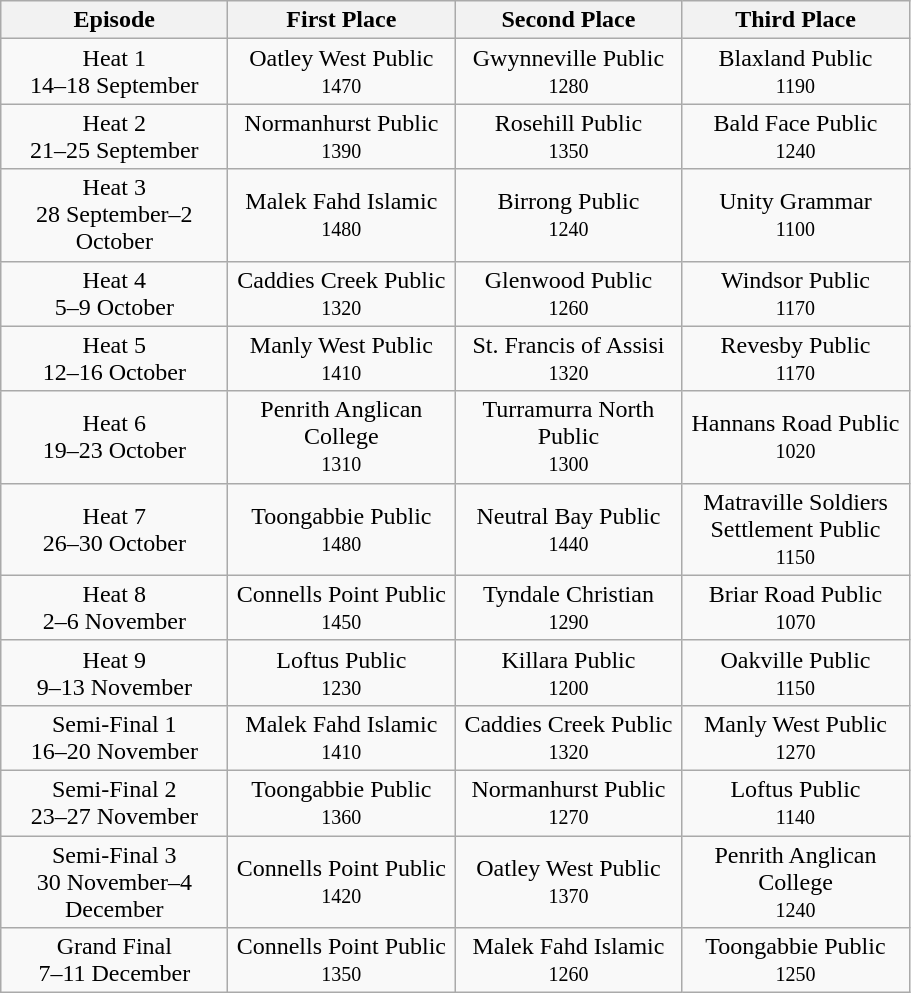<table class="wikitable">
<tr>
<th width=144>Episode</th>
<th width=144>First Place</th>
<th width=144>Second Place</th>
<th width=144>Third Place</th>
</tr>
<tr>
<td align=center>Heat 1<br>14–18 September</td>
<td align=center>Oatley West Public<br><small>1470</small></td>
<td align=center>Gwynneville Public<br><small>1280</small></td>
<td align=center>Blaxland Public<br><small>1190</small></td>
</tr>
<tr>
<td align=center>Heat 2<br>21–25 September</td>
<td align=center>Normanhurst Public<br><small>1390</small></td>
<td align=center>Rosehill Public<br><small>1350</small></td>
<td align=center>Bald Face Public<br><small>1240</small></td>
</tr>
<tr>
<td align=center>Heat 3<br>28 September–2 October</td>
<td align=center>Malek Fahd Islamic<br><small>1480</small></td>
<td align=center>Birrong Public<br><small>1240</small></td>
<td align=center>Unity Grammar<br><small>1100</small></td>
</tr>
<tr>
<td align=center>Heat 4<br>5–9 October</td>
<td align=center>Caddies Creek Public<br><small>1320</small></td>
<td align=center>Glenwood Public<br><small>1260</small></td>
<td align=center>Windsor Public<br><small>1170</small></td>
</tr>
<tr>
<td align=center>Heat 5<br>12–16 October</td>
<td align=center>Manly West Public<br><small>1410</small></td>
<td align=center>St. Francis of Assisi<br><small>1320</small></td>
<td align=center>Revesby Public<br><small>1170</small></td>
</tr>
<tr>
<td align=center>Heat 6<br>19–23 October</td>
<td align=center>Penrith Anglican College<br><small>1310</small></td>
<td align=center>Turramurra North Public<br><small>1300</small></td>
<td align=center>Hannans Road Public<br><small>1020</small></td>
</tr>
<tr>
<td align=center>Heat 7<br>26–30 October</td>
<td align=center>Toongabbie Public<br><small>1480</small></td>
<td align=center>Neutral Bay Public<br><small>1440</small></td>
<td align=center>Matraville Soldiers Settlement Public <br><small>1150</small></td>
</tr>
<tr>
<td align=center>Heat 8<br>2–6 November</td>
<td align=center>Connells Point Public<br><small>1450</small></td>
<td align=center>Tyndale Christian<br><small>1290</small></td>
<td align=center>Briar Road Public<br><small>1070</small></td>
</tr>
<tr>
<td align=center>Heat 9<br>9–13 November</td>
<td align=center>Loftus Public<br><small>1230</small></td>
<td align=center>Killara Public<br><small>1200</small></td>
<td align=center>Oakville Public<br><small>1150</small></td>
</tr>
<tr>
<td align=center>Semi-Final 1<br>16–20 November</td>
<td align=center>Malek Fahd Islamic<br><small>1410</small></td>
<td align=center>Caddies Creek Public<br><small>1320</small></td>
<td align=center>Manly West Public<br><small>1270</small></td>
</tr>
<tr>
<td align=center>Semi-Final 2<br>23–27 November</td>
<td align=center>Toongabbie Public<br><small>1360</small></td>
<td align=center>Normanhurst Public<br><small>1270</small></td>
<td align=center>Loftus Public<br><small>1140</small></td>
</tr>
<tr>
<td align=center>Semi-Final 3<br>30 November–4 December</td>
<td align=center>Connells Point Public<br><small>1420</small></td>
<td align=center>Oatley West Public<br><small>1370</small></td>
<td align=center>Penrith Anglican College<br><small>1240</small></td>
</tr>
<tr>
<td align=center>Grand Final<br>7–11 December</td>
<td align=center>Connells Point Public<br><small>1350</small></td>
<td align=center>Malek Fahd Islamic<br><small>1260</small></td>
<td align=center>Toongabbie Public<br><small>1250</small></td>
</tr>
</table>
